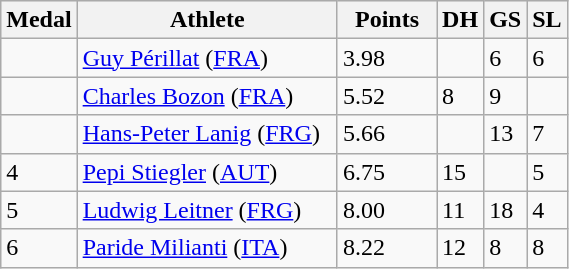<table class=wikitable style="font-size:100%;" style="text-align:center">
<tr bgcolor="#efefef">
<th>Medal</th>
<th>Athlete</th>
<th>  Points  </th>
<th>DH</th>
<th>GS</th>
<th>SL</th>
</tr>
<tr>
<td></td>
<td align=left> <a href='#'>Guy Périllat</a> (<a href='#'>FRA</a>)</td>
<td>3.98</td>
<td></td>
<td>6</td>
<td>6</td>
</tr>
<tr>
<td></td>
<td align=left> <a href='#'>Charles Bozon</a> (<a href='#'>FRA</a>)</td>
<td>5.52</td>
<td>8</td>
<td>9</td>
<td></td>
</tr>
<tr>
<td></td>
<td align=left> <a href='#'>Hans-Peter Lanig</a> (<a href='#'>FRG</a>)  </td>
<td>5.66</td>
<td></td>
<td>13</td>
<td>7</td>
</tr>
<tr>
<td>4</td>
<td align=left> <a href='#'>Pepi Stiegler</a> (<a href='#'>AUT</a>)</td>
<td>6.75</td>
<td>15</td>
<td></td>
<td>5</td>
</tr>
<tr>
<td>5</td>
<td align=left> <a href='#'>Ludwig Leitner</a> (<a href='#'>FRG</a>)</td>
<td>8.00</td>
<td>11</td>
<td>18</td>
<td>4</td>
</tr>
<tr>
<td>6</td>
<td align=left> <a href='#'>Paride Milianti</a> (<a href='#'>ITA</a>)</td>
<td>8.22</td>
<td>12</td>
<td>8</td>
<td>8</td>
</tr>
</table>
